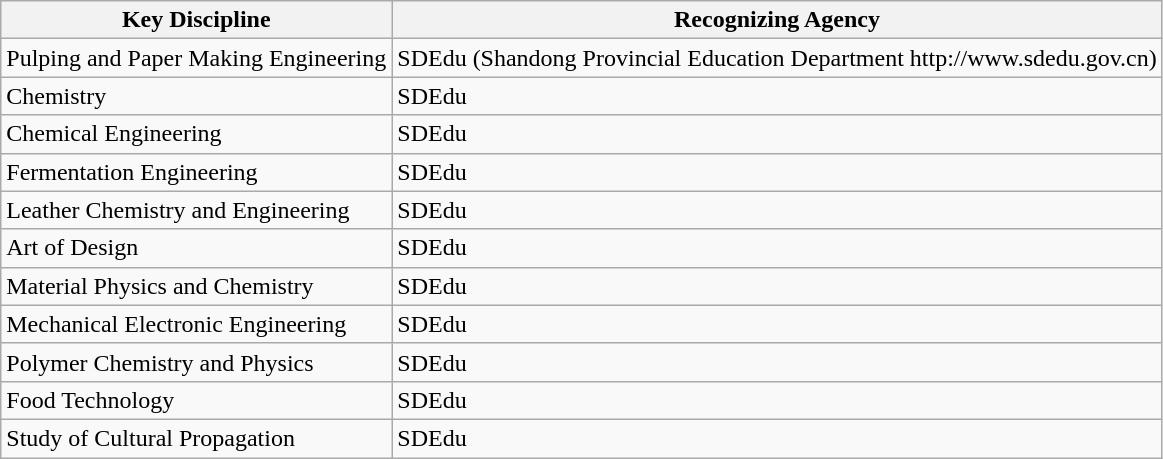<table class="wikitable">
<tr>
<th>Key Discipline</th>
<th>Recognizing Agency</th>
</tr>
<tr>
<td>Pulping and Paper Making Engineering</td>
<td>SDEdu (Shandong Provincial Education Department http://www.sdedu.gov.cn)</td>
</tr>
<tr>
<td>Chemistry</td>
<td>SDEdu</td>
</tr>
<tr>
<td>Chemical Engineering</td>
<td>SDEdu</td>
</tr>
<tr>
<td>Fermentation Engineering</td>
<td>SDEdu</td>
</tr>
<tr>
<td>Leather Chemistry and Engineering</td>
<td>SDEdu</td>
</tr>
<tr>
<td>Art of Design</td>
<td>SDEdu</td>
</tr>
<tr>
<td>Material Physics and Chemistry</td>
<td>SDEdu</td>
</tr>
<tr>
<td>Mechanical Electronic Engineering</td>
<td>SDEdu</td>
</tr>
<tr>
<td>Polymer Chemistry and Physics</td>
<td>SDEdu</td>
</tr>
<tr>
<td>Food Technology</td>
<td>SDEdu</td>
</tr>
<tr>
<td>Study of Cultural Propagation</td>
<td>SDEdu</td>
</tr>
</table>
